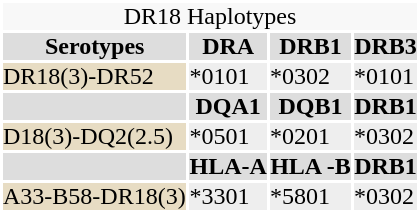<table id="drugInfoBox" style="float: right; clear: right; margin: 0 0 0.5em 1em; background: #ffffff;" class="toccolours" border=0 cellpadding=0 align=left width="280px">
<tr style="background:#f8f8f8">
<td align="center" colspan="4"><div>DR18 Haplotypes</div></td>
</tr>
<tr style="background:#f8f8f8">
<th bgcolor="#dddddd">Serotypes</th>
<th bgcolor="#dddddd">DRA</th>
<th bgcolor="#dddddd">DRB1</th>
<th bgcolor="#dddddd">DRB3</th>
</tr>
<tr style="background:#f8f8f8">
<td rowspan = "1" bgcolor="#e7dcc3">DR18(3)-DR52</td>
<td bgcolor="#eeeeee">*0101</td>
<td bgcolor="#eeeeee">*0302</td>
<td bgcolor="#eeeeee">*0101</td>
</tr>
<tr style="background:#f8f8f8">
<td bgcolor="#dddddd"></td>
<th bgcolor="#dddddd">DQA1</th>
<th bgcolor="#dddddd">DQB1</th>
<th bgcolor="#dddddd">DRB1</th>
</tr>
<tr>
<td rowspan = "1" bgcolor="#e7dcc3">D18(3)-DQ2(2.5)</td>
<td bgcolor="#eeeeee">*0501</td>
<td bgcolor="#eeeeee">*0201</td>
<td bgcolor="#eeeeee">*0302</td>
</tr>
<tr style="background:#f8f8f8">
<td bgcolor="#dddddd"></td>
<th bgcolor="#dddddd">HLA-A</th>
<th bgcolor="#dddddd">HLA -B</th>
<th bgcolor="#dddddd">DRB1</th>
</tr>
<tr>
<td rowspan = "1" bgcolor="#e7dcc3">A33-B58-DR18(3)</td>
<td bgcolor="#eeeeee">*3301</td>
<td bgcolor="#eeeeee">*5801</td>
<td bgcolor="#eeeeee">*0302</td>
</tr>
<tr>
</tr>
</table>
